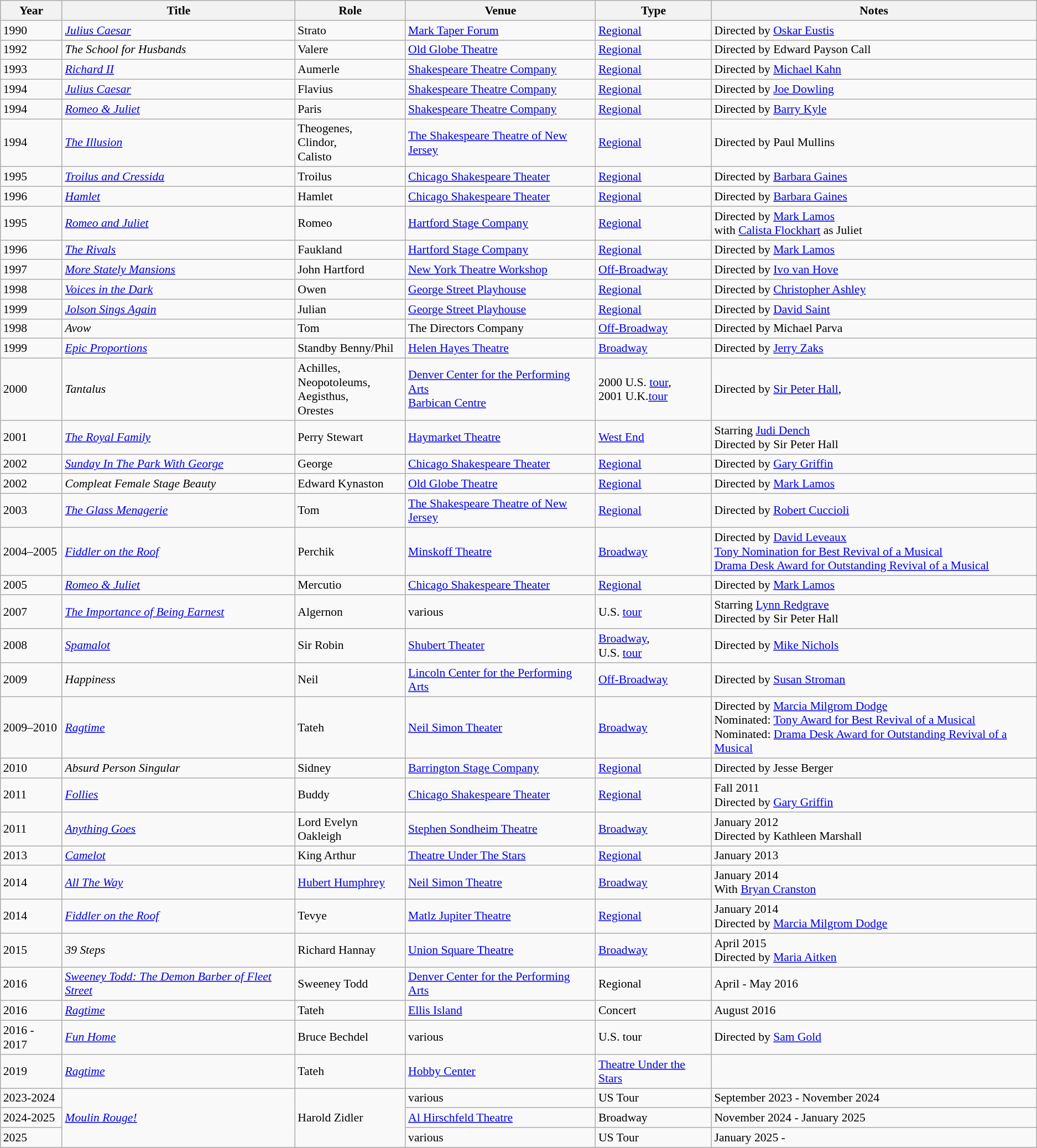<table class="wikitable" style="font-size:90%">
<tr>
<th>Year</th>
<th>Title</th>
<th>Role</th>
<th>Venue</th>
<th>Type</th>
<th>Notes</th>
</tr>
<tr>
<td>1990</td>
<td><em><a href='#'>Julius Caesar</a></em></td>
<td>Strato</td>
<td><a href='#'>Mark Taper Forum</a></td>
<td><a href='#'>Regional</a></td>
<td>Directed by <a href='#'>Oskar Eustis</a></td>
</tr>
<tr>
<td>1992</td>
<td><em>The School for Husbands</em></td>
<td>Valere</td>
<td><a href='#'>Old Globe Theatre</a></td>
<td><a href='#'>Regional</a></td>
<td>Directed by Edward Payson Call</td>
</tr>
<tr>
<td>1993</td>
<td><em><a href='#'>Richard II</a></em></td>
<td>Aumerle</td>
<td><a href='#'>Shakespeare Theatre Company</a></td>
<td><a href='#'>Regional</a></td>
<td>Directed by <a href='#'>Michael Kahn</a></td>
</tr>
<tr>
<td>1994</td>
<td><em><a href='#'>Julius Caesar</a></em></td>
<td>Flavius</td>
<td><a href='#'>Shakespeare Theatre Company</a></td>
<td><a href='#'>Regional</a></td>
<td>Directed by <a href='#'>Joe Dowling</a></td>
</tr>
<tr>
<td>1994</td>
<td><em><a href='#'>Romeo & Juliet</a></em></td>
<td>Paris</td>
<td><a href='#'>Shakespeare Theatre Company</a></td>
<td><a href='#'>Regional</a></td>
<td>Directed by <a href='#'>Barry Kyle</a></td>
</tr>
<tr>
<td>1994</td>
<td><em><a href='#'>The Illusion</a></em></td>
<td>Theogenes,<br>Clindor,<br>Calisto</td>
<td><a href='#'>The Shakespeare Theatre of New Jersey</a></td>
<td><a href='#'>Regional</a></td>
<td>Directed by Paul Mullins</td>
</tr>
<tr>
<td>1995</td>
<td><em><a href='#'>Troilus and Cressida</a></em></td>
<td>Troilus</td>
<td><a href='#'>Chicago Shakespeare Theater</a></td>
<td><a href='#'>Regional</a></td>
<td>Directed by <a href='#'>Barbara Gaines</a></td>
</tr>
<tr>
<td>1996</td>
<td><em><a href='#'>Hamlet</a></em></td>
<td>Hamlet</td>
<td><a href='#'>Chicago Shakespeare Theater</a></td>
<td><a href='#'>Regional</a></td>
<td>Directed by <a href='#'>Barbara Gaines</a></td>
</tr>
<tr>
<td>1995</td>
<td><em><a href='#'>Romeo and Juliet</a></em></td>
<td>Romeo</td>
<td><a href='#'>Hartford Stage Company</a></td>
<td><a href='#'>Regional</a></td>
<td>Directed by <a href='#'>Mark Lamos</a> <br>with <a href='#'>Calista Flockhart</a> as Juliet</td>
</tr>
<tr>
<td>1996</td>
<td><em><a href='#'>The Rivals</a></em></td>
<td>Faukland</td>
<td><a href='#'>Hartford Stage Company</a></td>
<td><a href='#'>Regional</a></td>
<td>Directed by <a href='#'>Mark Lamos</a></td>
</tr>
<tr>
<td>1997</td>
<td><em><a href='#'>More Stately Mansions</a></em></td>
<td>John Hartford</td>
<td><a href='#'>New York Theatre Workshop</a></td>
<td><a href='#'>Off-Broadway</a></td>
<td>Directed by <a href='#'>Ivo van Hove</a></td>
</tr>
<tr>
<td>1998</td>
<td><em><a href='#'>Voices in the Dark</a></em></td>
<td>Owen</td>
<td><a href='#'>George Street Playhouse</a></td>
<td><a href='#'>Regional</a></td>
<td>Directed by <a href='#'>Christopher Ashley</a></td>
</tr>
<tr>
<td>1999</td>
<td><em><a href='#'>Jolson Sings Again</a></em></td>
<td>Julian</td>
<td><a href='#'>George Street Playhouse</a></td>
<td><a href='#'>Regional</a></td>
<td>Directed by <a href='#'>David Saint</a></td>
</tr>
<tr>
<td>1998</td>
<td><em>Avow</em></td>
<td>Tom</td>
<td>The Directors Company</td>
<td><a href='#'>Off-Broadway</a></td>
<td>Directed by Michael Parva</td>
</tr>
<tr>
<td>1999</td>
<td><em><a href='#'>Epic Proportions</a></em></td>
<td>Standby Benny/Phil</td>
<td><a href='#'>Helen Hayes Theatre</a></td>
<td><a href='#'>Broadway</a></td>
<td>Directed by <a href='#'>Jerry Zaks</a></td>
</tr>
<tr>
<td>2000</td>
<td><em>Tantalus</em></td>
<td>Achilles,<br>Neopotoleums,<br>Aegisthus,<br>Orestes</td>
<td><a href='#'>Denver Center for the Performing Arts</a><br><a href='#'>Barbican Centre</a></td>
<td>2000 U.S. <a href='#'>tour</a>,<br>2001 U.K.<a href='#'>tour</a></td>
<td>Directed by <a href='#'>Sir Peter Hall</a>,<br></td>
</tr>
<tr>
<td>2001</td>
<td><em><a href='#'>The Royal Family</a></em></td>
<td>Perry Stewart</td>
<td><a href='#'>Haymarket Theatre</a></td>
<td><a href='#'>West End</a></td>
<td>Starring <a href='#'>Judi Dench</a> <br>Directed by Sir Peter Hall</td>
</tr>
<tr>
<td>2002</td>
<td><em><a href='#'>Sunday In The Park With George</a></em></td>
<td>George</td>
<td><a href='#'>Chicago Shakespeare Theater</a></td>
<td><a href='#'>Regional</a></td>
<td>Directed by <a href='#'>Gary Griffin</a></td>
</tr>
<tr>
<td>2002</td>
<td><em>Compleat Female Stage Beauty</em></td>
<td>Edward Kynaston</td>
<td><a href='#'>Old Globe Theatre</a></td>
<td><a href='#'>Regional</a></td>
<td>Directed by <a href='#'>Mark Lamos</a></td>
</tr>
<tr>
<td>2003</td>
<td><em><a href='#'>The Glass Menagerie</a></em></td>
<td>Tom</td>
<td><a href='#'>The Shakespeare Theatre of New Jersey</a></td>
<td><a href='#'>Regional</a></td>
<td>Directed by <a href='#'>Robert Cuccioli</a></td>
</tr>
<tr>
<td>2004–2005</td>
<td><em><a href='#'>Fiddler on the Roof</a></em></td>
<td>Perchik</td>
<td><a href='#'>Minskoff Theatre</a></td>
<td><a href='#'>Broadway</a></td>
<td>Directed by <a href='#'>David Leveaux</a> <br> <a href='#'>Tony Nomination for Best Revival of a Musical</a> <br><a href='#'>Drama Desk Award for Outstanding Revival of a Musical</a> <br></td>
</tr>
<tr>
<td>2005</td>
<td><em><a href='#'>Romeo & Juliet</a></em></td>
<td>Mercutio</td>
<td><a href='#'>Chicago Shakespeare Theater</a></td>
<td><a href='#'>Regional</a></td>
<td>Directed by <a href='#'>Mark Lamos</a></td>
</tr>
<tr>
<td>2007</td>
<td><em><a href='#'>The Importance of Being Earnest</a></em></td>
<td>Algernon</td>
<td>various</td>
<td>U.S. <a href='#'>tour</a></td>
<td>Starring <a href='#'>Lynn Redgrave</a> <br>Directed by Sir Peter Hall</td>
</tr>
<tr>
<td>2008</td>
<td><em><a href='#'>Spamalot</a></em></td>
<td>Sir Robin</td>
<td><a href='#'>Shubert Theater</a></td>
<td><a href='#'>Broadway</a>,<br>U.S. <a href='#'>tour</a></td>
<td>Directed by <a href='#'>Mike Nichols</a></td>
</tr>
<tr>
<td>2009</td>
<td><em>Happiness</em></td>
<td>Neil</td>
<td><a href='#'>Lincoln Center for the Performing Arts</a></td>
<td><a href='#'>Off-Broadway</a></td>
<td>Directed by <a href='#'>Susan Stroman</a></td>
</tr>
<tr>
<td>2009–2010</td>
<td><em><a href='#'>Ragtime</a></em></td>
<td>Tateh</td>
<td><a href='#'>Neil Simon Theater</a></td>
<td><a href='#'>Broadway</a></td>
<td>Directed by <a href='#'>Marcia Milgrom Dodge</a> <br>Nominated: <a href='#'>Tony Award for Best Revival of a Musical</a><br>Nominated: <a href='#'>Drama Desk Award for Outstanding Revival of a Musical</a><br></td>
</tr>
<tr>
<td>2010</td>
<td><em>Absurd Person Singular</em></td>
<td>Sidney</td>
<td><a href='#'>Barrington Stage Company</a></td>
<td><a href='#'>Regional</a></td>
<td>Directed by Jesse Berger </td>
</tr>
<tr>
<td>2011</td>
<td><em><a href='#'>Follies</a></em></td>
<td>Buddy</td>
<td><a href='#'>Chicago Shakespeare Theater</a></td>
<td><a href='#'>Regional</a></td>
<td>Fall 2011 <br>Directed by <a href='#'>Gary Griffin</a></td>
</tr>
<tr>
<td>2011</td>
<td><em><a href='#'>Anything Goes</a></em></td>
<td>Lord Evelyn Oakleigh</td>
<td><a href='#'>Stephen Sondheim Theatre</a></td>
<td><a href='#'>Broadway</a></td>
<td>January 2012 <br>Directed by Kathleen Marshall</td>
</tr>
<tr>
<td>2013</td>
<td><em><a href='#'>Camelot</a></em></td>
<td>King Arthur</td>
<td><a href='#'>Theatre Under The Stars</a></td>
<td><a href='#'>Regional</a></td>
<td>January 2013 <br></td>
</tr>
<tr>
<td>2014</td>
<td><em><a href='#'>All The Way</a></em></td>
<td><a href='#'>Hubert Humphrey</a></td>
<td><a href='#'>Neil Simon Theatre</a></td>
<td><a href='#'>Broadway</a></td>
<td>January 2014 <br>With <a href='#'>Bryan Cranston</a></td>
</tr>
<tr>
<td>2014</td>
<td><em><a href='#'>Fiddler on the Roof</a></em></td>
<td>Tevye</td>
<td><a href='#'>Matlz Jupiter Theatre</a></td>
<td><a href='#'>Regional</a></td>
<td>January 2014 <br>Directed by <a href='#'>Marcia Milgrom Dodge</a></td>
</tr>
<tr>
<td>2015</td>
<td><em>39 Steps</em></td>
<td>Richard Hannay</td>
<td><a href='#'>Union Square Theatre</a></td>
<td><a href='#'>Broadway</a></td>
<td>April 2015 <br>Directed by <a href='#'>Maria Aitken</a></td>
</tr>
<tr>
<td>2016</td>
<td><em><a href='#'>Sweeney Todd: The Demon Barber of Fleet Street</a></em></td>
<td>Sweeney Todd</td>
<td><a href='#'>Denver Center for the Performing Arts</a></td>
<td>Regional</td>
<td>April - May 2016</td>
</tr>
<tr>
<td>2016</td>
<td><em><a href='#'>Ragtime</a></em></td>
<td>Tateh</td>
<td><a href='#'>Ellis Island</a></td>
<td>Concert</td>
<td>August 2016</td>
</tr>
<tr>
<td>2016 - 2017</td>
<td><em><a href='#'>Fun Home</a></em></td>
<td>Bruce Bechdel</td>
<td>various</td>
<td>U.S. tour</td>
<td>Directed by <a href='#'>Sam Gold</a></td>
</tr>
<tr>
<td>2019</td>
<td><em><a href='#'>Ragtime</a></em></td>
<td>Tateh</td>
<td><a href='#'>Hobby Center</a></td>
<td><a href='#'>Theatre Under the Stars</a></td>
<td></td>
</tr>
<tr>
<td>2023-2024</td>
<td rowspan=3><em><a href='#'>Moulin Rouge!</a></em></td>
<td rowspan=3>Harold Zidler</td>
<td>various</td>
<td>US Tour</td>
<td>September 2023 - November 2024</td>
</tr>
<tr>
<td>2024-2025</td>
<td><a href='#'>Al Hirschfeld Theatre</a></td>
<td>Broadway</td>
<td>November 2024 - January 2025</td>
</tr>
<tr>
<td>2025</td>
<td>various</td>
<td>US Tour</td>
<td>January 2025 -</td>
</tr>
</table>
